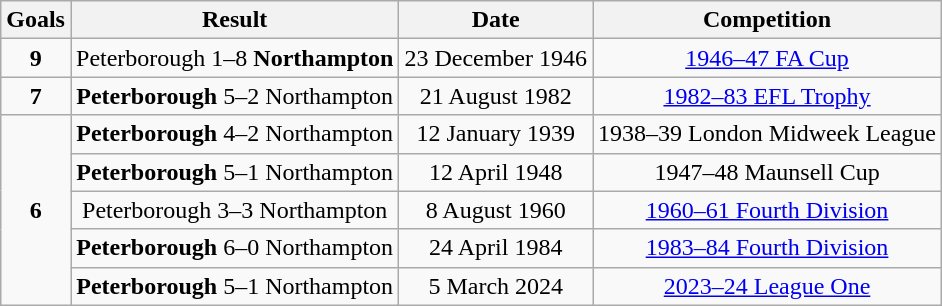<table class="wikitable sortable" style="text-align:center;">
<tr>
<th>Goals</th>
<th>Result</th>
<th>Date</th>
<th>Competition</th>
</tr>
<tr>
<td><strong>9</strong></td>
<td>Peterborough 1–8 <strong>Northampton</strong></td>
<td>23 December 1946</td>
<td><a href='#'>1946–47 FA Cup</a></td>
</tr>
<tr>
<td><strong>7</strong></td>
<td><strong>Peterborough</strong> 5–2 Northampton</td>
<td>21 August 1982</td>
<td><a href='#'>1982–83 EFL Trophy</a></td>
</tr>
<tr>
<td rowspan="5"><strong>6</strong></td>
<td><strong>Peterborough</strong> 4–2 Northampton</td>
<td>12 January 1939</td>
<td>1938–39 London Midweek League</td>
</tr>
<tr>
<td><strong>Peterborough</strong> 5–1 Northampton</td>
<td>12 April 1948</td>
<td>1947–48 Maunsell Cup</td>
</tr>
<tr>
<td>Peterborough 3–3 Northampton</td>
<td>8 August 1960</td>
<td><a href='#'>1960–61 Fourth Division</a></td>
</tr>
<tr>
<td><strong>Peterborough</strong> 6–0 Northampton</td>
<td>24 April 1984</td>
<td><a href='#'>1983–84 Fourth Division</a></td>
</tr>
<tr>
<td><strong>Peterborough</strong> 5–1 Northampton</td>
<td>5 March 2024</td>
<td><a href='#'>2023–24 League One</a></td>
</tr>
</table>
